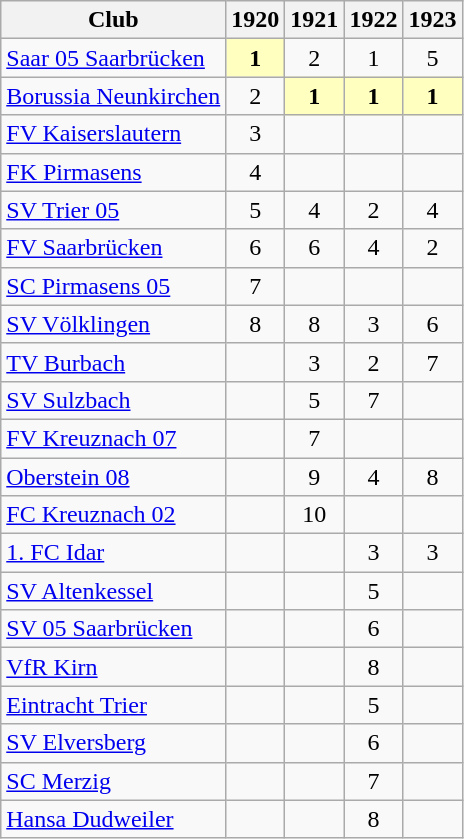<table class="wikitable">
<tr>
<th>Club</th>
<th>1920</th>
<th>1921</th>
<th>1922</th>
<th>1923</th>
</tr>
<tr align="center">
<td align="left"><a href='#'>Saar 05 Saarbrücken</a></td>
<td style="background:#ffffbf"><strong>1</strong></td>
<td>2</td>
<td>1</td>
<td>5</td>
</tr>
<tr align="center">
<td align="left"><a href='#'>Borussia Neunkirchen</a></td>
<td>2</td>
<td style="background:#ffffbf"><strong>1</strong></td>
<td style="background:#ffffbf"><strong>1</strong></td>
<td style="background:#ffffbf"><strong>1</strong></td>
</tr>
<tr align="center">
<td align="left"><a href='#'>FV Kaiserslautern</a></td>
<td>3</td>
<td></td>
<td></td>
<td></td>
</tr>
<tr align="center">
<td align="left"><a href='#'>FK Pirmasens</a></td>
<td>4</td>
<td></td>
<td></td>
<td></td>
</tr>
<tr align="center">
<td align="left"><a href='#'>SV Trier 05</a></td>
<td>5</td>
<td>4</td>
<td>2</td>
<td>4</td>
</tr>
<tr align="center">
<td align="left"><a href='#'>FV Saarbrücken</a></td>
<td>6</td>
<td>6</td>
<td>4</td>
<td>2</td>
</tr>
<tr align="center">
<td align="left"><a href='#'>SC Pirmasens 05</a></td>
<td>7</td>
<td></td>
<td></td>
<td></td>
</tr>
<tr align="center">
<td align="left"><a href='#'>SV Völklingen</a></td>
<td>8</td>
<td>8</td>
<td>3</td>
<td>6</td>
</tr>
<tr align="center">
<td align="left"><a href='#'>TV Burbach</a></td>
<td></td>
<td>3</td>
<td>2</td>
<td>7</td>
</tr>
<tr align="center">
<td align="left"><a href='#'>SV Sulzbach</a></td>
<td></td>
<td>5</td>
<td>7</td>
<td></td>
</tr>
<tr align="center">
<td align="left"><a href='#'>FV Kreuznach 07</a></td>
<td></td>
<td>7</td>
<td></td>
<td></td>
</tr>
<tr align="center">
<td align="left"><a href='#'>Oberstein 08</a></td>
<td></td>
<td>9</td>
<td>4</td>
<td>8</td>
</tr>
<tr align="center">
<td align="left"><a href='#'>FC Kreuznach 02</a></td>
<td></td>
<td>10</td>
<td></td>
<td></td>
</tr>
<tr align="center">
<td align="left"><a href='#'>1. FC Idar</a></td>
<td></td>
<td></td>
<td>3</td>
<td>3</td>
</tr>
<tr align="center">
<td align="left"><a href='#'>SV Altenkessel</a></td>
<td></td>
<td></td>
<td>5</td>
<td></td>
</tr>
<tr align="center">
<td align="left"><a href='#'>SV 05 Saarbrücken</a></td>
<td></td>
<td></td>
<td>6</td>
<td></td>
</tr>
<tr align="center">
<td align="left"><a href='#'>VfR Kirn</a></td>
<td></td>
<td></td>
<td>8</td>
<td></td>
</tr>
<tr align="center">
<td align="left"><a href='#'>Eintracht Trier</a></td>
<td></td>
<td></td>
<td>5</td>
<td></td>
</tr>
<tr align="center">
<td align="left"><a href='#'>SV Elversberg</a></td>
<td></td>
<td></td>
<td>6</td>
<td></td>
</tr>
<tr align="center">
<td align="left"><a href='#'>SC Merzig</a></td>
<td></td>
<td></td>
<td>7</td>
<td></td>
</tr>
<tr align="center">
<td align="left"><a href='#'>Hansa Dudweiler</a></td>
<td></td>
<td></td>
<td>8</td>
<td></td>
</tr>
</table>
